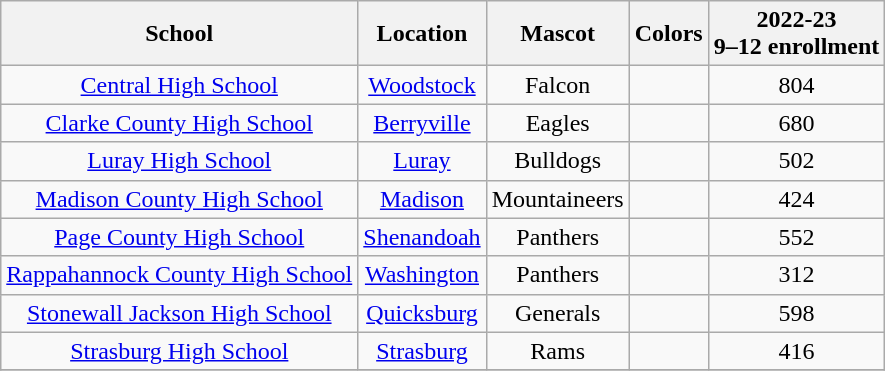<table class="wikitable" style="text-align:center;">
<tr>
<th>School</th>
<th>Location</th>
<th>Mascot</th>
<th>Colors</th>
<th>2022-23<br>9–12 enrollment</th>
</tr>
<tr>
<td><a href='#'>Central High School</a></td>
<td><a href='#'>Woodstock</a></td>
<td>Falcon</td>
<td></td>
<td>804</td>
</tr>
<tr>
<td><a href='#'>Clarke County High School</a></td>
<td><a href='#'>Berryville</a></td>
<td>Eagles</td>
<td></td>
<td>680</td>
</tr>
<tr>
<td><a href='#'>Luray High School</a></td>
<td><a href='#'>Luray</a></td>
<td>Bulldogs</td>
<td></td>
<td>502</td>
</tr>
<tr>
<td><a href='#'>Madison County High School</a></td>
<td><a href='#'>Madison</a></td>
<td>Mountaineers</td>
<td></td>
<td>424</td>
</tr>
<tr>
<td><a href='#'>Page County High School</a></td>
<td><a href='#'>Shenandoah</a></td>
<td>Panthers</td>
<td></td>
<td>552</td>
</tr>
<tr>
<td><a href='#'>Rappahannock County High School</a></td>
<td><a href='#'>Washington</a></td>
<td>Panthers</td>
<td></td>
<td>312</td>
</tr>
<tr>
<td><a href='#'>Stonewall Jackson High School</a></td>
<td><a href='#'>Quicksburg</a></td>
<td>Generals</td>
<td></td>
<td>598</td>
</tr>
<tr>
<td><a href='#'>Strasburg High School</a></td>
<td><a href='#'>Strasburg</a></td>
<td>Rams</td>
<td></td>
<td>416</td>
</tr>
<tr>
</tr>
</table>
